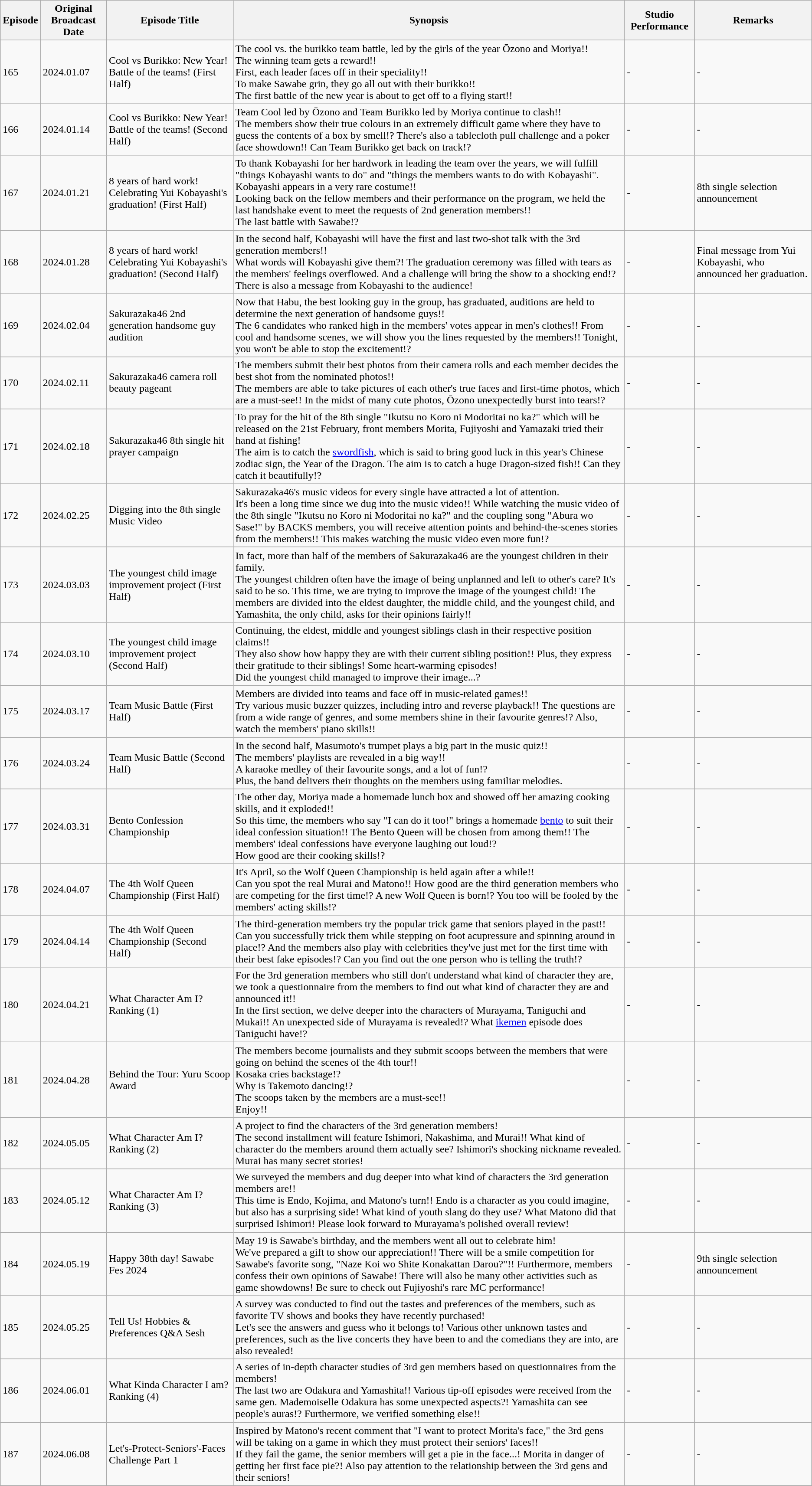<table class="wikitable">
<tr>
<th>Episode</th>
<th>Original Broadcast Date</th>
<th>Episode Title</th>
<th>Synopsis</th>
<th>Studio Performance</th>
<th>Remarks</th>
</tr>
<tr>
<td>165</td>
<td>2024.01.07</td>
<td>Cool vs Burikko: New Year! Battle of the teams! (First Half)</td>
<td>The cool vs. the burikko team battle, led by the girls of the year Ōzono and Moriya!!<br>The winning team gets a reward!!<br>First, each leader faces off in their speciality!!<br>To make Sawabe grin, they go all out with their burikko!!<br>The first battle of the new year is about to get off to a flying start!!</td>
<td>-</td>
<td>-</td>
</tr>
<tr>
<td>166</td>
<td>2024.01.14</td>
<td>Cool vs Burikko: New Year! Battle of the teams! (Second Half)</td>
<td>Team Cool led by Ōzono and Team Burikko led by Moriya continue to clash!!<br>The members show their true colours in an extremely difficult game where they have to guess the contents of a box by smell!?
There's also a tablecloth pull challenge and a poker face showdown!!
Can Team Burikko get back on track!?</td>
<td>-</td>
<td>-</td>
</tr>
<tr>
<td>167</td>
<td>2024.01.21</td>
<td>8 years of hard work! Celebrating Yui Kobayashi's graduation! (First Half)</td>
<td>To thank Kobayashi for her hardwork in leading the team over the years, we will fulfill "things Kobayashi wants to do" and "things the members wants to do with Kobayashi".<br>Kobayashi appears in a very rare costume!!<br>Looking back on the fellow members and their performance on the program, we held the last handshake event to meet the requests of 2nd generation members!!<br>The last battle with Sawabe!?</td>
<td>-</td>
<td>8th single selection announcement</td>
</tr>
<tr>
<td>168</td>
<td>2024.01.28</td>
<td>8 years of hard work! Celebrating Yui Kobayashi's graduation! (Second Half)</td>
<td>In the second half, Kobayashi will have the first and last two-shot talk with the 3rd generation members!!<br>What words will Kobayashi give them?!
The graduation ceremony was filled with tears as the members' feelings overflowed.
And a challenge will bring the show to a shocking end!?
There is also a message from Kobayashi to the audience!</td>
<td>-</td>
<td>Final message from Yui Kobayashi, who announced her graduation.</td>
</tr>
<tr>
<td>169</td>
<td>2024.02.04</td>
<td>Sakurazaka46 2nd generation handsome guy audition</td>
<td>Now that Habu, the best looking guy in the group, has graduated, auditions are held to determine the next generation of handsome guys!!<br>The 6 candidates who ranked high in the members' votes appear in men's clothes!!
From cool and handsome scenes, we will show you the lines requested by the members!!
Tonight, you won't be able to stop the excitement!?</td>
<td>-</td>
<td>-</td>
</tr>
<tr>
<td>170</td>
<td>2024.02.11</td>
<td>Sakurazaka46 camera roll beauty pageant</td>
<td>The members submit their best photos from their camera rolls and each member decides the best shot from the nominated photos!!<br>The members are able to take pictures of each other's true faces and first-time photos, which are a must-see!!
In the midst of many cute photos, Ōzono unexpectedly burst into tears!?</td>
<td>-</td>
<td>-</td>
</tr>
<tr>
<td>171</td>
<td>2024.02.18</td>
<td>Sakurazaka46 8th single hit prayer campaign</td>
<td>To pray for the hit of the 8th single "Ikutsu no Koro ni Modoritai no ka?" which will be released on the 21st February, front members Morita, Fujiyoshi and Yamazaki tried their hand at fishing!<br>The aim is to catch the <a href='#'>swordfish</a>, which is said to bring good luck in this year's Chinese zodiac sign, the Year of the Dragon.
The aim is to catch a huge Dragon-sized fish!!
Can they catch it beautifully!?</td>
<td>-</td>
<td>-</td>
</tr>
<tr>
<td>172</td>
<td>2024.02.25</td>
<td>Digging into the 8th single Music Video</td>
<td>Sakurazaka46's music videos for every single have attracted a lot of attention.<br>It's been a long time since we dug into the music video!!
While watching the music video of the 8th single "Ikutsu no Koro ni Modoritai no ka?" and the coupling song "Abura wo Sase!" by BACKS members, you will receive attention points and behind-the-scenes stories from the members!!
This makes watching the music video even more fun!?</td>
<td>-</td>
<td>-</td>
</tr>
<tr>
<td>173</td>
<td>2024.03.03</td>
<td>The youngest child image improvement project (First Half)</td>
<td>In fact, more than half of the members of Sakurazaka46 are the youngest children in their family.<br>The youngest children often have the image of being unplanned and left to other's care? It's said to be so.
This time, we are trying to improve the image of the youngest child!
The members are divided into the eldest daughter, the middle child, and the youngest child, and Yamashita, the only child, asks for their opinions fairly!!</td>
<td>-</td>
<td>-</td>
</tr>
<tr>
<td>174</td>
<td>2024.03.10</td>
<td>The youngest child image improvement project (Second Half)</td>
<td>Continuing, the eldest, middle and youngest siblings clash in their respective position claims!!<br>They also show how happy they are with their current sibling position!!
Plus, they express their gratitude to their siblings!
Some heart-warming episodes!<br>Did the youngest child managed to improve their image...?</td>
<td>-</td>
<td>-</td>
</tr>
<tr>
<td>175</td>
<td>2024.03.17</td>
<td>Team Music Battle (First Half)</td>
<td>Members are divided into teams and face off in music-related games!!<br>Try various music buzzer quizzes, including intro and reverse playback!!
The questions are from a wide range of genres, and some members shine in their favourite genres!?
Also, watch the members' piano skills!!</td>
<td>-</td>
<td>-</td>
</tr>
<tr>
<td>176</td>
<td>2024.03.24</td>
<td>Team Music Battle (Second Half)</td>
<td>In the second half, Masumoto's trumpet plays a big part in the music quiz!!<br>The members' playlists are revealed in a big way!!<br>A karaoke medley of their favourite songs, and a lot of fun!?<br>Plus, the band delivers their thoughts on the members using familiar melodies.</td>
<td>-</td>
<td>-</td>
</tr>
<tr>
<td>177</td>
<td>2024.03.31</td>
<td>Bento Confession Championship</td>
<td>The other day, Moriya made a homemade lunch box and showed off her amazing cooking skills, and it exploded!!<br>So this time, the members who say "I can do it too!" brings a homemade <a href='#'>bento</a> to suit their ideal confession situation!!
The Bento Queen will be chosen from among them!!
The members' ideal confessions have everyone laughing out loud!?<br>How good are their cooking skills!?</td>
<td>-</td>
<td>-</td>
</tr>
<tr>
<td>178</td>
<td>2024.04.07</td>
<td>The 4th Wolf Queen Championship (First Half)</td>
<td>It's April, so the Wolf Queen Championship is held again after a while!!<br>Can you spot the real Murai and Matono!!
How good are the third generation members who are competing for the first time!?
A new Wolf Queen is born!?
You too will be fooled by the members' acting skills!?</td>
<td>-</td>
<td>-</td>
</tr>
<tr>
<td>179</td>
<td>2024.04.14</td>
<td>The 4th Wolf Queen Championship (Second Half)</td>
<td>The third-generation members try the popular trick game that seniors played in the past!!<br>Can you successfully trick them while stepping on foot acupressure and spinning around in place!? 
And the members also play with celebrities they've just met for the first time with their best fake episodes!?
Can you find out the one person who is telling the truth!?</td>
<td>-</td>
<td>-</td>
</tr>
<tr>
<td>180</td>
<td>2024.04.21</td>
<td>What Character Am I? Ranking (1)</td>
<td>For the 3rd generation members who still don't understand what kind of character they are, we took a questionnaire from the members to find out what kind of character they are and announced it!!<br>In the first section, we delve deeper into the characters of Murayama, Taniguchi and Mukai!!
An unexpected side of Murayama is revealed!?
What <a href='#'>ikemen</a> episode does Taniguchi have!?</td>
<td>-</td>
<td>-</td>
</tr>
<tr>
<td>181</td>
<td>2024.04.28</td>
<td>Behind the Tour: Yuru Scoop Award</td>
<td>The members become journalists and they submit scoops between the members that were going on behind the scenes of the 4th tour!!<br>Kosaka cries backstage!?<br>Why is Takemoto dancing!?<br>The scoops taken by the members are a must-see!!<br>Enjoy!!</td>
<td>-</td>
<td>-</td>
</tr>
<tr>
<td>182</td>
<td>2024.05.05</td>
<td>What Character Am I? Ranking (2)</td>
<td>A project to find the characters of the 3rd generation members!<br>The second installment will feature Ishimori, Nakashima, and Murai!!
What kind of character do the members around them actually see?
Ishimori's shocking nickname revealed.
Murai has many secret stories!</td>
<td>-</td>
<td>-</td>
</tr>
<tr>
<td>183</td>
<td>2024.05.12</td>
<td>What Character Am I? Ranking (3)</td>
<td>We surveyed the members and dug deeper into what kind of characters the 3rd generation members are!!<br>This time is Endo, Kojima, and Matono's turn!!
Endo is a character as you could imagine, but also has a surprising side!
What kind of youth slang do they use?
What Matono did that surprised Ishimori!
Please look forward to Murayama's polished overall review!</td>
<td>-</td>
<td>-</td>
</tr>
<tr>
<td>184</td>
<td>2024.05.19</td>
<td>Happy 38th day! Sawabe Fes 2024</td>
<td>May 19 is Sawabe's birthday, and the members went all out to celebrate him!<br>We've prepared a gift to show our appreciation!!
There will be a smile competition for Sawabe's favorite song, "Naze Koi wo Shite Konakattan Darou?"!!
Furthermore, members confess their own opinions of Sawabe!
There will also be many other activities such as game showdowns!
Be sure to check out Fujiyoshi's rare MC performance!</td>
<td>-</td>
<td>9th single selection announcement</td>
</tr>
<tr>
<td>185</td>
<td>2024.05.25</td>
<td>Tell Us! Hobbies & Preferences Q&A Sesh</td>
<td>A survey was conducted to find out the tastes and preferences of the members, such as favorite TV shows and books they have recently purchased!<br>Let's see the answers and guess who it belongs to!
Various other unknown tastes and preferences, such as the live concerts they have been to and the comedians they are into, are also revealed!</td>
<td>-</td>
<td>-</td>
</tr>
<tr>
<td>186</td>
<td>2024.06.01</td>
<td>What Kinda Character I am? Ranking (4)</td>
<td>A series of in-depth character studies of 3rd gen members based on questionnaires from the members!<br>The last two are Odakura and Yamashita!!
Various tip-off episodes were received from the same gen.
Mademoiselle Odakura has some unexpected aspects?!
Yamashita can see people's auras!?
Furthermore, we verified something else!!</td>
<td>-</td>
<td>-</td>
</tr>
<tr>
<td>187</td>
<td>2024.06.08</td>
<td>Let's-Protect-Seniors'-Faces Challenge Part 1</td>
<td>Inspired by Matono's recent comment that "I want to protect Morita's face," the 3rd gens will be taking on a game in which they must protect their seniors' faces!!<br>If they fail the game, the senior members will get a pie in the face...!
Morita in danger of getting her first face pie?!
Also pay attention to the relationship between the 3rd gens and their seniors!</td>
<td>-</td>
<td>-</td>
</tr>
<tr>
</tr>
</table>
